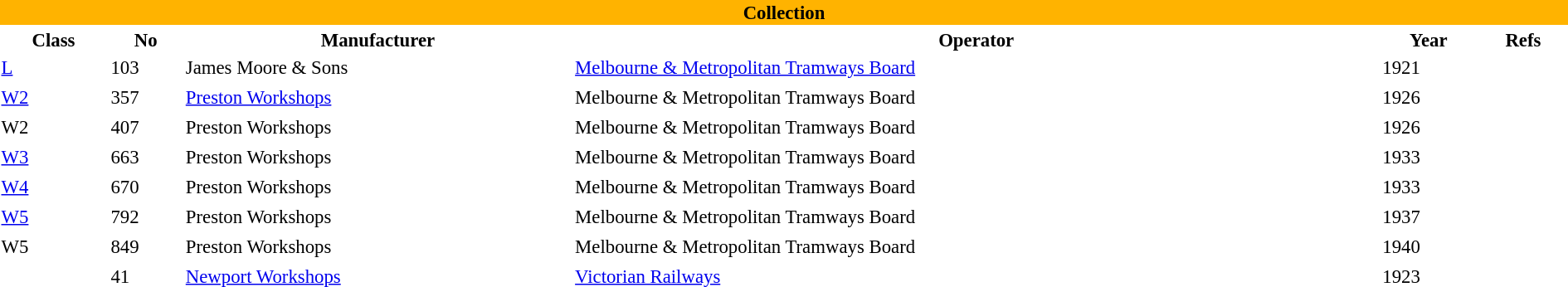<table class="toccolours" style="width: 100%; font-size:95%;">
<tr>
<th colspan="9" bgcolor="#FFB300">Collection</th>
</tr>
<tr>
<th>Class</th>
<th>No</th>
<th>Manufacturer</th>
<th>Operator</th>
<th>Year</th>
<th>Refs</th>
</tr>
<tr -style="background:#E5E5FF">
<td><a href='#'>L</a></td>
<td>103</td>
<td>James Moore & Sons</td>
<td><a href='#'>Melbourne & Metropolitan Tramways Board</a></td>
<td>1921</td>
<td></td>
</tr>
<tr>
</tr>
<tr -style="background:#E5E5FF">
<td><a href='#'>W2</a></td>
<td>357</td>
<td><a href='#'>Preston Workshops</a></td>
<td>Melbourne & Metropolitan Tramways Board</td>
<td>1926</td>
<td></td>
</tr>
<tr>
</tr>
<tr -style="background:#E5E5FF">
<td>W2</td>
<td>407</td>
<td>Preston Workshops</td>
<td>Melbourne & Metropolitan Tramways Board</td>
<td>1926</td>
<td></td>
</tr>
<tr>
</tr>
<tr -style="background:#E5E5FF">
<td><a href='#'>W3</a></td>
<td>663</td>
<td>Preston Workshops</td>
<td>Melbourne & Metropolitan Tramways Board</td>
<td>1933</td>
<td></td>
</tr>
<tr>
</tr>
<tr -style="background:#E5E5FF">
<td><a href='#'>W4</a></td>
<td>670</td>
<td>Preston Workshops</td>
<td>Melbourne & Metropolitan Tramways Board</td>
<td>1933</td>
<td></td>
</tr>
<tr>
</tr>
<tr -style="background:#E5E5FF">
<td><a href='#'>W5</a></td>
<td>792</td>
<td>Preston Workshops</td>
<td>Melbourne & Metropolitan Tramways Board</td>
<td>1937</td>
<td></td>
</tr>
<tr>
</tr>
<tr -style="background:#E5E5FF">
<td>W5</td>
<td>849</td>
<td>Preston Workshops</td>
<td>Melbourne & Metropolitan Tramways Board</td>
<td>1940</td>
<td></td>
</tr>
<tr>
</tr>
<tr -style="background:#E5E5FF">
<td></td>
<td>41</td>
<td><a href='#'>Newport Workshops</a></td>
<td><a href='#'>Victorian Railways</a></td>
<td>1923</td>
<td></td>
</tr>
<tr>
</tr>
</table>
